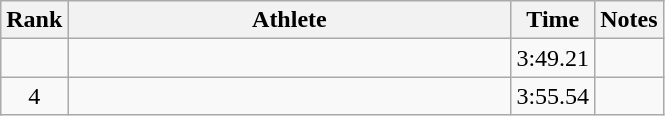<table class="wikitable" style="text-align:center">
<tr>
<th>Rank</th>
<th Style="width:18em">Athlete</th>
<th>Time</th>
<th>Notes</th>
</tr>
<tr>
<td></td>
<td style="text-align:left"></td>
<td>3:49.21</td>
<td></td>
</tr>
<tr>
<td>4</td>
<td style="text-align:left"></td>
<td>3:55.54</td>
<td></td>
</tr>
</table>
